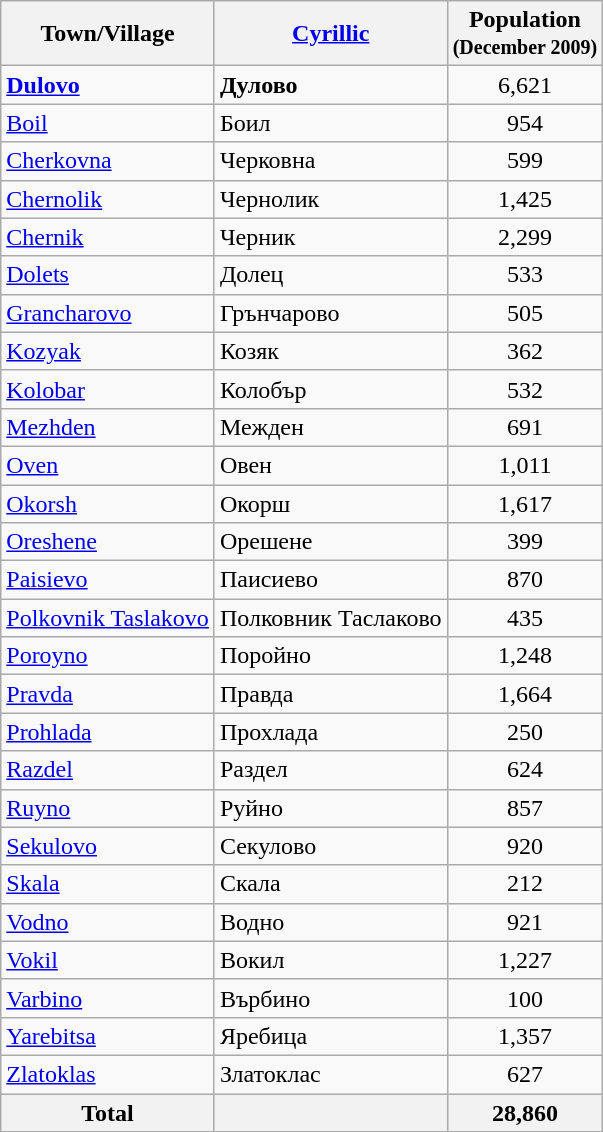<table class="wikitable sortable">
<tr>
<th>Town/Village</th>
<th><a href='#'>Cyrillic</a></th>
<th>Population<br><small>(December 2009)</small></th>
</tr>
<tr>
<td><strong><a href='#'>Dulovo</a></strong></td>
<td><strong>Дулово</strong></td>
<td align="center">6,621</td>
</tr>
<tr>
<td><a href='#'>Boil</a></td>
<td>Боил</td>
<td align="center">954</td>
</tr>
<tr>
<td><a href='#'>Cherkovna</a></td>
<td>Черковна</td>
<td align="center">599</td>
</tr>
<tr>
<td><a href='#'>Chernolik</a></td>
<td>Чернолик</td>
<td align="center">1,425</td>
</tr>
<tr>
<td><a href='#'>Chernik</a></td>
<td>Черник</td>
<td align="center">2,299</td>
</tr>
<tr>
<td><a href='#'>Dolets</a></td>
<td>Долец</td>
<td align="center">533</td>
</tr>
<tr>
<td><a href='#'>Grancharovo</a></td>
<td>Грънчарово</td>
<td align="center">505</td>
</tr>
<tr>
<td><a href='#'>Kozyak</a></td>
<td>Козяк</td>
<td align="center">362</td>
</tr>
<tr>
<td><a href='#'>Kolobar</a></td>
<td>Колобър</td>
<td align="center">532</td>
</tr>
<tr>
<td><a href='#'>Mezhden</a></td>
<td>Межден</td>
<td align="center">691</td>
</tr>
<tr>
<td><a href='#'>Oven</a></td>
<td>Овен</td>
<td align="center">1,011</td>
</tr>
<tr>
<td><a href='#'>Okorsh</a></td>
<td>Окорш</td>
<td align="center">1,617</td>
</tr>
<tr>
<td><a href='#'>Oreshene</a></td>
<td>Орешене</td>
<td align="center">399</td>
</tr>
<tr>
<td><a href='#'>Paisievo</a></td>
<td>Паисиево</td>
<td align="center">870</td>
</tr>
<tr>
<td><a href='#'>Polkovnik Taslakovo</a></td>
<td>Полковник Таслаково</td>
<td align="center">435</td>
</tr>
<tr>
<td><a href='#'>Poroyno</a></td>
<td>Поройно</td>
<td align="center">1,248</td>
</tr>
<tr>
<td><a href='#'>Pravda</a></td>
<td>Правда</td>
<td align="center">1,664</td>
</tr>
<tr>
<td><a href='#'>Prohlada</a></td>
<td>Прохлада</td>
<td align="center">250</td>
</tr>
<tr>
<td><a href='#'>Razdel</a></td>
<td>Раздел</td>
<td align="center">624</td>
</tr>
<tr>
<td><a href='#'>Ruyno</a></td>
<td>Руйно</td>
<td align="center">857</td>
</tr>
<tr>
<td><a href='#'>Sekulovo</a></td>
<td>Секулово</td>
<td align="center">920</td>
</tr>
<tr>
<td><a href='#'>Skala</a></td>
<td>Скала</td>
<td align="center">212</td>
</tr>
<tr>
<td><a href='#'>Vodno</a></td>
<td>Водно</td>
<td align="center">921</td>
</tr>
<tr>
<td><a href='#'>Vokil</a></td>
<td>Вокил</td>
<td align="center">1,227</td>
</tr>
<tr>
<td><a href='#'>Varbino</a></td>
<td>Върбино</td>
<td align="center">100</td>
</tr>
<tr>
<td><a href='#'>Yarebitsa</a></td>
<td>Яребица</td>
<td align="center">1,357</td>
</tr>
<tr>
<td><a href='#'>Zlatoklas</a></td>
<td>Златоклас</td>
<td align="center">627</td>
</tr>
<tr>
<th>Total</th>
<th></th>
<th align="center">28,860</th>
</tr>
</table>
